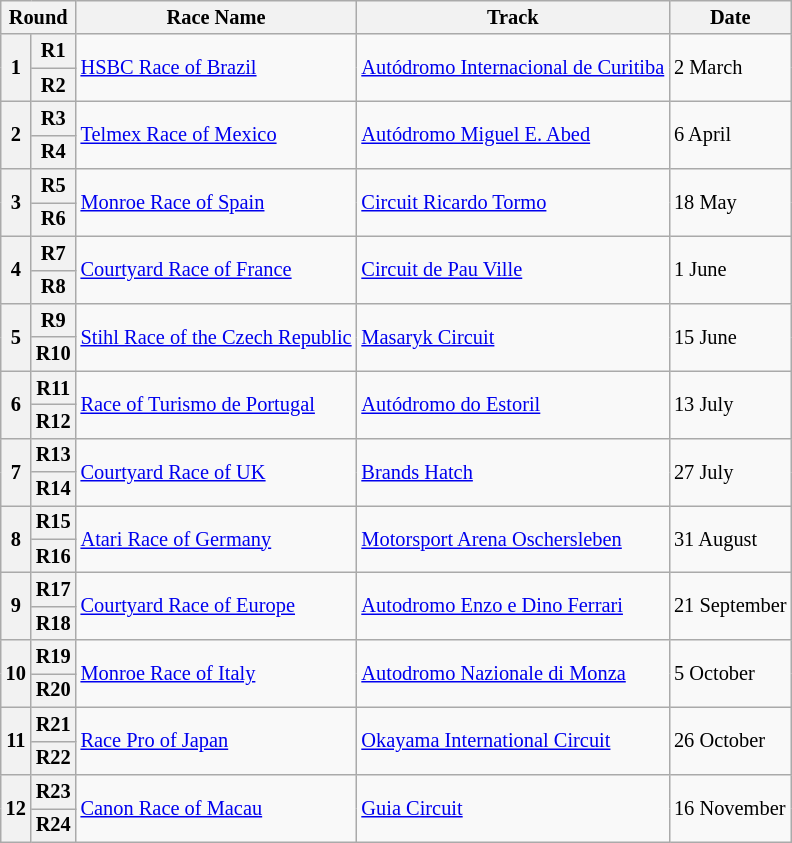<table class="wikitable" style="font-size: 85%">
<tr>
<th colspan=2>Round</th>
<th>Race Name</th>
<th>Track</th>
<th>Date</th>
</tr>
<tr>
<th rowspan=2>1</th>
<th>R1</th>
<td rowspan=2><a href='#'>HSBC Race of Brazil</a></td>
<td rowspan=2> <a href='#'>Autódromo Internacional de Curitiba</a></td>
<td rowspan=2>2 March</td>
</tr>
<tr>
<th>R2</th>
</tr>
<tr>
<th rowspan=2>2</th>
<th>R3</th>
<td rowspan=2><a href='#'>Telmex Race of Mexico</a></td>
<td rowspan=2> <a href='#'>Autódromo Miguel E. Abed</a></td>
<td rowspan=2>6 April</td>
</tr>
<tr>
<th>R4</th>
</tr>
<tr>
<th rowspan=2>3</th>
<th>R5</th>
<td rowspan=2><a href='#'>Monroe Race of Spain</a></td>
<td rowspan=2> <a href='#'>Circuit Ricardo Tormo</a></td>
<td rowspan=2>18 May</td>
</tr>
<tr>
<th>R6</th>
</tr>
<tr>
<th rowspan=2>4</th>
<th>R7</th>
<td rowspan=2><a href='#'>Courtyard Race of France</a></td>
<td rowspan=2> <a href='#'>Circuit de Pau Ville</a></td>
<td rowspan=2>1 June</td>
</tr>
<tr>
<th>R8</th>
</tr>
<tr>
<th rowspan=2>5</th>
<th>R9</th>
<td rowspan=2><a href='#'>Stihl Race of the Czech Republic</a></td>
<td rowspan=2> <a href='#'>Masaryk Circuit</a></td>
<td rowspan=2>15 June</td>
</tr>
<tr>
<th>R10</th>
</tr>
<tr>
<th rowspan=2>6</th>
<th>R11</th>
<td rowspan=2><a href='#'>Race of Turismo de Portugal</a></td>
<td rowspan=2> <a href='#'>Autódromo do Estoril</a></td>
<td rowspan=2>13 July</td>
</tr>
<tr>
<th>R12</th>
</tr>
<tr>
<th rowspan=2>7</th>
<th>R13</th>
<td rowspan=2><a href='#'>Courtyard Race of UK</a></td>
<td rowspan=2> <a href='#'>Brands Hatch</a></td>
<td rowspan=2>27 July</td>
</tr>
<tr>
<th>R14</th>
</tr>
<tr>
<th rowspan=2>8</th>
<th>R15</th>
<td rowspan=2><a href='#'>Atari Race of Germany</a></td>
<td rowspan=2> <a href='#'>Motorsport Arena Oschersleben</a></td>
<td rowspan=2>31 August</td>
</tr>
<tr>
<th>R16</th>
</tr>
<tr>
<th rowspan=2>9</th>
<th>R17</th>
<td rowspan=2><a href='#'>Courtyard Race of Europe</a></td>
<td rowspan=2> <a href='#'>Autodromo Enzo e Dino Ferrari</a></td>
<td rowspan=2>21 September</td>
</tr>
<tr>
<th>R18</th>
</tr>
<tr>
<th rowspan=2>10</th>
<th>R19</th>
<td rowspan=2><a href='#'>Monroe Race of Italy</a></td>
<td rowspan=2> <a href='#'>Autodromo Nazionale di Monza</a></td>
<td rowspan=2>5 October</td>
</tr>
<tr>
<th>R20</th>
</tr>
<tr>
<th rowspan=2>11</th>
<th>R21</th>
<td rowspan=2><a href='#'>Race Pro of Japan</a></td>
<td rowspan=2> <a href='#'>Okayama International Circuit</a></td>
<td rowspan=2>26 October</td>
</tr>
<tr>
<th>R22</th>
</tr>
<tr>
<th rowspan=2>12</th>
<th>R23</th>
<td rowspan=2><a href='#'>Canon Race of Macau</a></td>
<td rowspan=2> <a href='#'>Guia Circuit</a></td>
<td rowspan=2>16 November</td>
</tr>
<tr>
<th>R24</th>
</tr>
</table>
